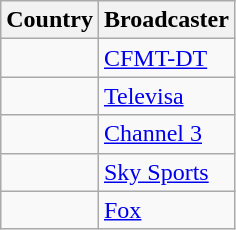<table class="wikitable">
<tr>
<th align=center>Country</th>
<th align=center>Broadcaster</th>
</tr>
<tr>
<td></td>
<td><a href='#'>CFMT-DT</a></td>
</tr>
<tr>
<td></td>
<td><a href='#'>Televisa</a></td>
</tr>
<tr>
<td></td>
<td><a href='#'>Channel 3</a></td>
</tr>
<tr>
<td></td>
<td><a href='#'>Sky Sports</a></td>
</tr>
<tr>
<td></td>
<td><a href='#'>Fox</a></td>
</tr>
</table>
